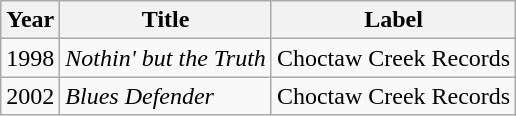<table class="sortable wikitable">
<tr>
<th>Year</th>
<th>Title</th>
<th>Label</th>
</tr>
<tr>
<td>1998</td>
<td><em>Nothin' but the Truth</em></td>
<td>Choctaw Creek Records</td>
</tr>
<tr>
<td>2002</td>
<td><em>Blues Defender</em></td>
<td>Choctaw Creek Records</td>
</tr>
</table>
